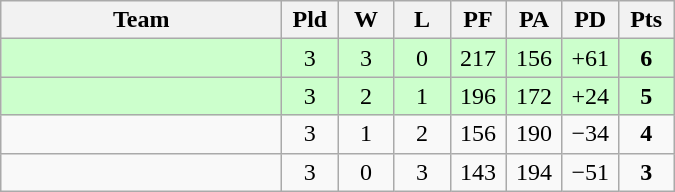<table class=wikitable style="text-align:center">
<tr>
<th width=180>Team</th>
<th width=30>Pld</th>
<th width=30>W</th>
<th width=30>L</th>
<th width=30>PF</th>
<th width=30>PA</th>
<th width=30>PD</th>
<th width=30>Pts</th>
</tr>
<tr bgcolor="#ccffcc">
<td align=left></td>
<td>3</td>
<td>3</td>
<td>0</td>
<td>217</td>
<td>156</td>
<td>+61</td>
<td><strong>6</strong></td>
</tr>
<tr bgcolor="#ccffcc">
<td align=left></td>
<td>3</td>
<td>2</td>
<td>1</td>
<td>196</td>
<td>172</td>
<td>+24</td>
<td><strong>5</strong></td>
</tr>
<tr align=center>
<td align=left></td>
<td>3</td>
<td>1</td>
<td>2</td>
<td>156</td>
<td>190</td>
<td>−34</td>
<td><strong>4</strong></td>
</tr>
<tr align=center>
<td align=left></td>
<td>3</td>
<td>0</td>
<td>3</td>
<td>143</td>
<td>194</td>
<td>−51</td>
<td><strong>3</strong></td>
</tr>
</table>
